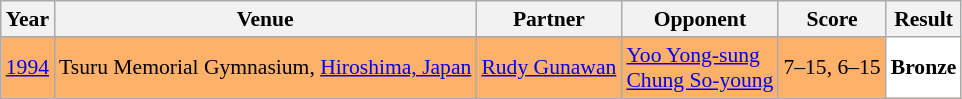<table class="sortable wikitable" style="font-size: 90%;">
<tr>
<th>Year</th>
<th>Venue</th>
<th>Partner</th>
<th>Opponent</th>
<th>Score</th>
<th>Result</th>
</tr>
<tr style="background:#FFB069">
<td align="center"><a href='#'>1994</a></td>
<td align="left">Tsuru Memorial Gymnasium, <a href='#'>Hiroshima, Japan</a></td>
<td align="left"> <a href='#'>Rudy Gunawan</a></td>
<td align="left"> <a href='#'>Yoo Yong-sung</a> <br>  <a href='#'>Chung So-young</a></td>
<td align="left">7–15, 6–15</td>
<td style="text-align:left; background:white"> <strong>Bronze</strong></td>
</tr>
</table>
